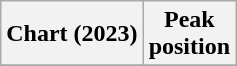<table class="wikitable plainrowheaders" style="text-align:center">
<tr>
<th scope="col">Chart (2023)</th>
<th scope="col">Peak<br>position</th>
</tr>
<tr>
</tr>
</table>
